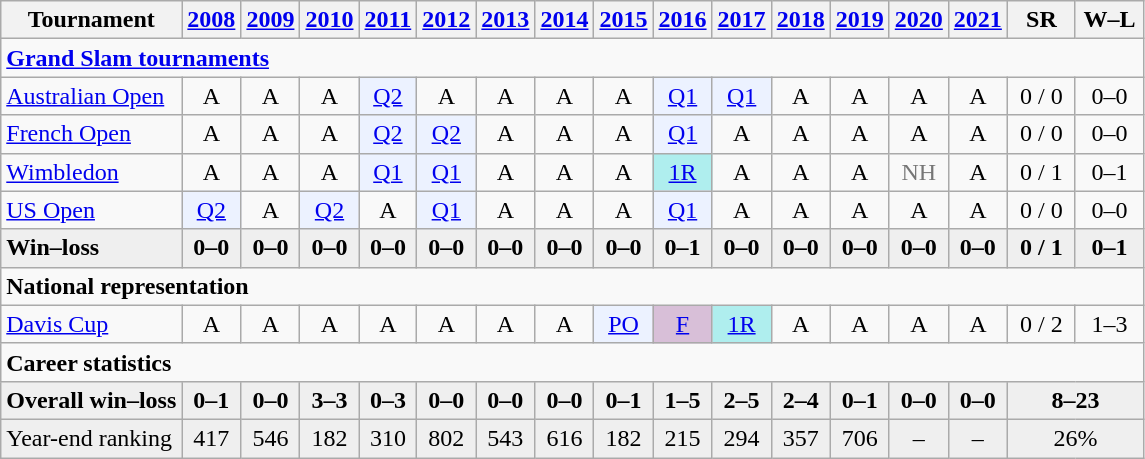<table class=wikitable style=text-align:center;>
<tr>
<th>Tournament</th>
<th><a href='#'>2008</a></th>
<th><a href='#'>2009</a></th>
<th><a href='#'>2010</a></th>
<th><a href='#'>2011</a></th>
<th><a href='#'>2012</a></th>
<th><a href='#'>2013</a></th>
<th><a href='#'>2014</a></th>
<th><a href='#'>2015</a></th>
<th><a href='#'>2016</a></th>
<th><a href='#'>2017</a></th>
<th><a href='#'>2018</a></th>
<th><a href='#'>2019</a></th>
<th><a href='#'>2020</a></th>
<th><a href='#'>2021</a></th>
<th width=38>SR</th>
<th width=38>W–L</th>
</tr>
<tr>
<td colspan=20 align=left><a href='#'><strong>Grand Slam tournaments</strong></a></td>
</tr>
<tr>
<td style=text-align:left><a href='#'>Australian Open</a></td>
<td>A</td>
<td>A</td>
<td>A</td>
<td bgcolor=ecf2ff><a href='#'>Q2</a></td>
<td>A</td>
<td>A</td>
<td>A</td>
<td>A</td>
<td bgcolor=ecf2ff><a href='#'>Q1</a></td>
<td bgcolor=ecf2ff><a href='#'>Q1</a></td>
<td>A</td>
<td>A</td>
<td>A</td>
<td>A</td>
<td>0 / 0</td>
<td>0–0</td>
</tr>
<tr>
<td style=text-align:left><a href='#'>French Open</a></td>
<td>A</td>
<td>A</td>
<td>A</td>
<td bgcolor=ecf2ff><a href='#'>Q2</a></td>
<td bgcolor=ecf2ff><a href='#'>Q2</a></td>
<td>A</td>
<td>A</td>
<td>A</td>
<td bgcolor=ecf2ff><a href='#'>Q1</a></td>
<td>A</td>
<td>A</td>
<td>A</td>
<td>A</td>
<td>A</td>
<td>0 / 0</td>
<td>0–0</td>
</tr>
<tr>
<td align=left><a href='#'>Wimbledon</a></td>
<td>A</td>
<td>A</td>
<td>A</td>
<td bgcolor=ecf2ff><a href='#'>Q1</a></td>
<td bgcolor=ecf2ff><a href='#'>Q1</a></td>
<td>A</td>
<td>A</td>
<td>A</td>
<td bgcolor=afeeee><a href='#'>1R</a></td>
<td>A</td>
<td>A</td>
<td>A</td>
<td style=color:#767676>NH</td>
<td>A</td>
<td>0 / 1</td>
<td>0–1</td>
</tr>
<tr>
<td style=text-align:left><a href='#'>US Open</a></td>
<td bgcolor=ecf2ff><a href='#'>Q2</a></td>
<td>A</td>
<td bgcolor=ecf2ff><a href='#'>Q2</a></td>
<td>A</td>
<td bgcolor=ecf2ff><a href='#'>Q1</a></td>
<td>A</td>
<td>A</td>
<td>A</td>
<td bgcolor=ecf2ff><a href='#'>Q1</a></td>
<td>A</td>
<td>A</td>
<td>A</td>
<td>A</td>
<td>A</td>
<td>0 / 0</td>
<td>0–0</td>
</tr>
<tr style="font-weight:bold; background:#efefef;">
<td style=text-align:left>Win–loss</td>
<td>0–0</td>
<td>0–0</td>
<td>0–0</td>
<td>0–0</td>
<td>0–0</td>
<td>0–0</td>
<td>0–0</td>
<td>0–0</td>
<td>0–1</td>
<td>0–0</td>
<td>0–0</td>
<td>0–0</td>
<td>0–0</td>
<td>0–0</td>
<td>0 / 1</td>
<td>0–1</td>
</tr>
<tr>
<td colspan=20 align=left><strong>National representation</strong></td>
</tr>
<tr>
<td align=left><a href='#'>Davis Cup</a></td>
<td>A</td>
<td>A</td>
<td>A</td>
<td>A</td>
<td>A</td>
<td>A</td>
<td>A</td>
<td bgcolor=ecf2ff><a href='#'>PO</a></td>
<td bgcolor=thistle><a href='#'>F</a></td>
<td bgcolor=afeeee><a href='#'>1R</a></td>
<td>A</td>
<td>A</td>
<td>A</td>
<td>A</td>
<td>0 / 2</td>
<td>1–3</td>
</tr>
<tr>
<td style=text-align:left colspan="20"><strong>Career statistics</strong></td>
</tr>
<tr style="font-weight:bold; background:#efefef;">
<td style=text-align:left>Overall win–loss</td>
<td>0–1</td>
<td>0–0</td>
<td>3–3</td>
<td>0–3</td>
<td>0–0</td>
<td>0–0</td>
<td>0–0</td>
<td>0–1</td>
<td>1–5</td>
<td>2–5</td>
<td>2–4</td>
<td>0–1</td>
<td>0–0</td>
<td>0–0</td>
<td colspan=2>8–23</td>
</tr>
<tr bgcolor=efefef>
<td align=left>Year-end ranking</td>
<td>417</td>
<td>546</td>
<td>182</td>
<td>310</td>
<td>802</td>
<td>543</td>
<td>616</td>
<td>182</td>
<td>215</td>
<td>294</td>
<td>357</td>
<td>706</td>
<td>–</td>
<td>–</td>
<td colspan=2>26%</td>
</tr>
</table>
